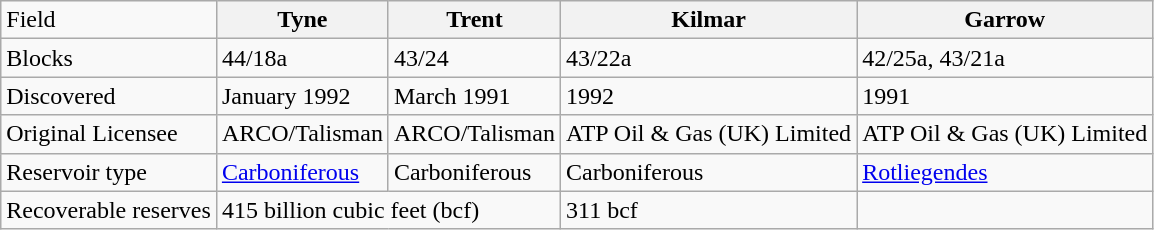<table class="wikitable">
<tr>
<td>Field</td>
<th>Tyne</th>
<th>Trent</th>
<th>Kilmar</th>
<th>Garrow</th>
</tr>
<tr>
<td>Blocks</td>
<td>44/18a</td>
<td>43/24</td>
<td>43/22a</td>
<td>42/25a, 43/21a</td>
</tr>
<tr>
<td>Discovered</td>
<td>January 1992</td>
<td>March 1991</td>
<td>1992</td>
<td>1991</td>
</tr>
<tr>
<td>Original Licensee</td>
<td>ARCO/Talisman</td>
<td>ARCO/Talisman</td>
<td>ATP Oil & Gas (UK) Limited</td>
<td>ATP Oil & Gas (UK) Limited</td>
</tr>
<tr>
<td>Reservoir type</td>
<td><a href='#'>Carboniferous</a></td>
<td>Carboniferous</td>
<td>Carboniferous</td>
<td><a href='#'>Rotliegendes</a></td>
</tr>
<tr>
<td>Recoverable reserves</td>
<td colspan="2">415 billion cubic feet (bcf)</td>
<td>311 bcf</td>
<td></td>
</tr>
</table>
